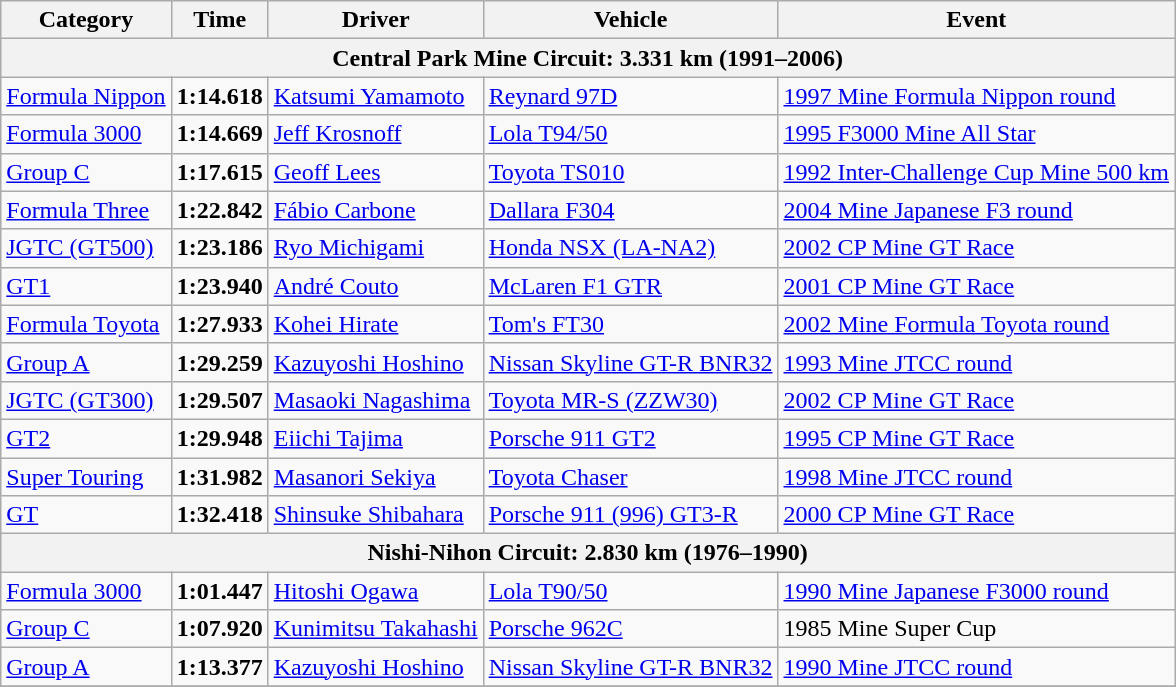<table class="wikitable">
<tr>
<th>Category</th>
<th>Time</th>
<th>Driver</th>
<th>Vehicle</th>
<th>Event</th>
</tr>
<tr>
<th colspan=5>Central Park Mine Circuit: 3.331 km (1991–2006)</th>
</tr>
<tr>
<td><a href='#'>Formula Nippon</a></td>
<td><strong>1:14.618</strong></td>
<td><a href='#'>Katsumi Yamamoto</a></td>
<td><a href='#'>Reynard 97D</a></td>
<td><a href='#'>1997 Mine Formula Nippon round</a></td>
</tr>
<tr>
<td><a href='#'>Formula 3000</a></td>
<td><strong>1:14.669</strong></td>
<td><a href='#'>Jeff Krosnoff</a></td>
<td><a href='#'>Lola T94/50</a></td>
<td><a href='#'>1995 F3000 Mine All Star</a></td>
</tr>
<tr>
<td><a href='#'>Group C</a></td>
<td><strong>1:17.615</strong></td>
<td><a href='#'>Geoff Lees</a></td>
<td><a href='#'>Toyota TS010</a></td>
<td><a href='#'>1992 Inter-Challenge Cup Mine 500 km</a></td>
</tr>
<tr>
<td><a href='#'>Formula Three</a></td>
<td><strong>1:22.842</strong></td>
<td><a href='#'>Fábio Carbone</a></td>
<td><a href='#'>Dallara F304</a></td>
<td><a href='#'>2004 Mine Japanese F3 round</a></td>
</tr>
<tr>
<td><a href='#'>JGTC (GT500)</a></td>
<td><strong>1:23.186</strong></td>
<td><a href='#'>Ryo Michigami</a></td>
<td><a href='#'>Honda NSX (LA-NA2)</a></td>
<td><a href='#'>2002 CP Mine GT Race</a></td>
</tr>
<tr>
<td><a href='#'>GT1</a></td>
<td><strong>1:23.940</strong></td>
<td><a href='#'>André Couto</a></td>
<td><a href='#'>McLaren F1 GTR</a></td>
<td><a href='#'>2001 CP Mine GT Race</a></td>
</tr>
<tr>
<td><a href='#'>Formula Toyota</a></td>
<td><strong>1:27.933</strong></td>
<td><a href='#'>Kohei Hirate</a></td>
<td><a href='#'>Tom's FT30</a></td>
<td><a href='#'>2002 Mine Formula Toyota round</a></td>
</tr>
<tr>
<td><a href='#'>Group A</a></td>
<td><strong>1:29.259</strong></td>
<td><a href='#'>Kazuyoshi Hoshino</a></td>
<td><a href='#'>Nissan Skyline GT-R BNR32</a></td>
<td><a href='#'>1993 Mine JTCC round</a></td>
</tr>
<tr>
<td><a href='#'>JGTC (GT300)</a></td>
<td><strong>1:29.507</strong></td>
<td><a href='#'>Masaoki Nagashima</a></td>
<td><a href='#'>Toyota MR-S (ZZW30)</a></td>
<td><a href='#'>2002 CP Mine GT Race</a></td>
</tr>
<tr>
<td><a href='#'>GT2</a></td>
<td><strong>1:29.948</strong></td>
<td><a href='#'>Eiichi Tajima</a></td>
<td><a href='#'>Porsche 911 GT2</a></td>
<td><a href='#'>1995 CP Mine GT Race</a></td>
</tr>
<tr>
<td><a href='#'>Super Touring</a></td>
<td><strong>1:31.982</strong></td>
<td><a href='#'>Masanori Sekiya</a></td>
<td><a href='#'>Toyota Chaser</a></td>
<td><a href='#'>1998 Mine JTCC round</a></td>
</tr>
<tr>
<td><a href='#'>GT</a></td>
<td><strong>1:32.418</strong></td>
<td><a href='#'>Shinsuke Shibahara</a></td>
<td><a href='#'>Porsche 911 (996) GT3-R</a></td>
<td><a href='#'>2000 CP Mine GT Race</a></td>
</tr>
<tr>
<th colspan=5>Nishi-Nihon Circuit: 2.830 km (1976–1990)</th>
</tr>
<tr>
<td><a href='#'>Formula 3000</a></td>
<td><strong>1:01.447</strong></td>
<td><a href='#'>Hitoshi Ogawa</a></td>
<td><a href='#'>Lola T90/50</a></td>
<td><a href='#'>1990 Mine Japanese F3000 round</a></td>
</tr>
<tr>
<td><a href='#'>Group C</a></td>
<td><strong>1:07.920</strong></td>
<td><a href='#'>Kunimitsu Takahashi</a></td>
<td><a href='#'>Porsche 962C</a></td>
<td>1985 Mine Super Cup</td>
</tr>
<tr>
<td><a href='#'>Group A</a></td>
<td><strong>1:13.377</strong></td>
<td><a href='#'>Kazuyoshi Hoshino</a></td>
<td><a href='#'>Nissan Skyline GT-R BNR32</a></td>
<td><a href='#'>1990 Mine JTCC round</a></td>
</tr>
<tr>
</tr>
</table>
